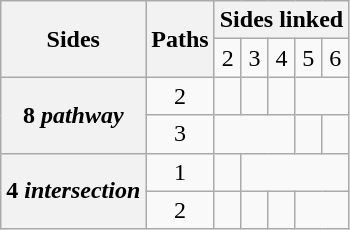<table class=wikitable style="font-size:100%;text-align:center;">
<tr>
<th rowspan=2>Sides</th>
<th rowspan=2>Paths</th>
<th colspan=5>Sides linked</th>
</tr>
<tr>
<td>2</td>
<td>3</td>
<td>4</td>
<td>5</td>
<td>6</td>
</tr>
<tr>
<th rowspan=2>8 <em>pathway</em></th>
<td>2</td>
<td> </td>
<td> </td>
<td> </td>
<td colspan=2> </td>
</tr>
<tr>
<td>3</td>
<td colspan=3> </td>
<td> </td>
<td> </td>
</tr>
<tr>
<th rowspan=2>4 <em>intersection</em></th>
<td>1</td>
<td> </td>
<td colspan=4> </td>
</tr>
<tr>
<td>2</td>
<td> </td>
<td></td>
<td></td>
<td colspan=2> </td>
</tr>
</table>
